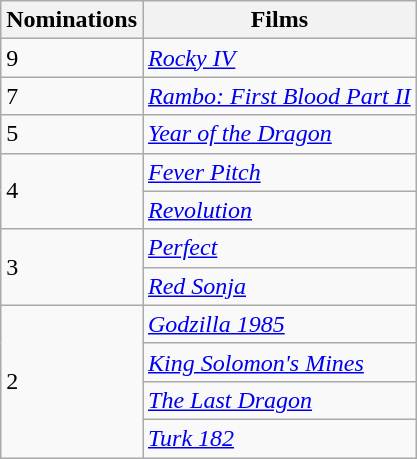<table class="wikitable">
<tr>
<th>Nominations</th>
<th>Films</th>
</tr>
<tr>
<td>9</td>
<td><em><a href='#'>Rocky IV</a></em></td>
</tr>
<tr>
<td>7</td>
<td><em><a href='#'>Rambo: First Blood Part II</a></em></td>
</tr>
<tr>
<td>5</td>
<td><a href='#'><em>Year of the Dragon</em></a></td>
</tr>
<tr>
<td rowspan="2">4</td>
<td><a href='#'><em>Fever Pitch</em></a></td>
</tr>
<tr>
<td><a href='#'><em>Revolution</em></a></td>
</tr>
<tr>
<td rowspan="2">3</td>
<td><a href='#'><em>Perfect</em></a></td>
</tr>
<tr>
<td><a href='#'><em>Red Sonja</em></a></td>
</tr>
<tr>
<td rowspan="4">2</td>
<td><em><a href='#'>Godzilla 1985</a></em></td>
</tr>
<tr>
<td><a href='#'><em>King Solomon's Mines</em></a></td>
</tr>
<tr>
<td><em><a href='#'>The Last Dragon</a></em></td>
</tr>
<tr>
<td><em><a href='#'>Turk 182</a></em></td>
</tr>
</table>
